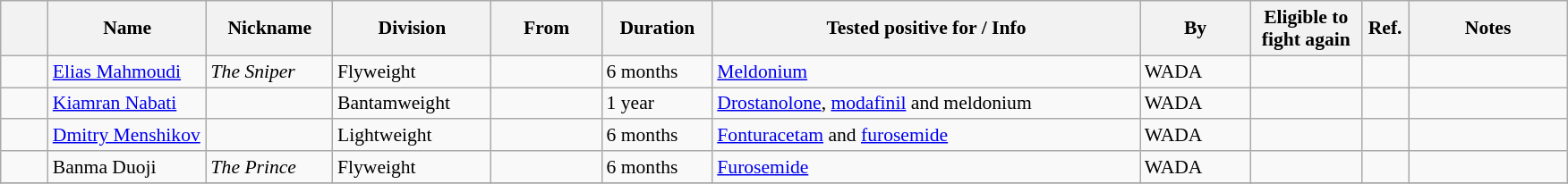<table class="sortable wikitable succession-box" style="font-size:90%">
<tr>
<th width=3%></th>
<th width=10%>Name</th>
<th width=8%>Nickname</th>
<th width=10%>Division</th>
<th width=7%>From</th>
<th width=7%>Duration</th>
<th width=27%>Tested positive for / Info</th>
<th width=7%>By</th>
<th width=7%>Eligible to <br>fight again</th>
<th width=3%>Ref.</th>
<th width=10%>Notes</th>
</tr>
<tr>
<td></td>
<td><a href='#'>Elias Mahmoudi</a></td>
<td><em>The Sniper</em></td>
<td>Flyweight</td>
<td></td>
<td>6 months</td>
<td><a href='#'>Meldonium</a></td>
<td>WADA</td>
<td></td>
<td></td>
<td></td>
</tr>
<tr>
<td></td>
<td><a href='#'>Kiamran Nabati</a></td>
<td></td>
<td>Bantamweight</td>
<td></td>
<td>1 year</td>
<td><a href='#'>Drostanolone</a>, <a href='#'>modafinil</a> and meldonium</td>
<td>WADA</td>
<td></td>
<td></td>
<td></td>
</tr>
<tr>
<td></td>
<td><a href='#'>Dmitry Menshikov</a></td>
<td></td>
<td>Lightweight</td>
<td></td>
<td>6 months</td>
<td><a href='#'>Fonturacetam</a> and <a href='#'>furosemide</a></td>
<td>WADA</td>
<td></td>
<td></td>
<td></td>
</tr>
<tr>
<td></td>
<td>Banma Duoji</td>
<td><em>The Prince</em></td>
<td>Flyweight</td>
<td></td>
<td>6 months</td>
<td><a href='#'>Furosemide</a></td>
<td>WADA</td>
<td></td>
<td></td>
<td></td>
</tr>
<tr>
</tr>
</table>
